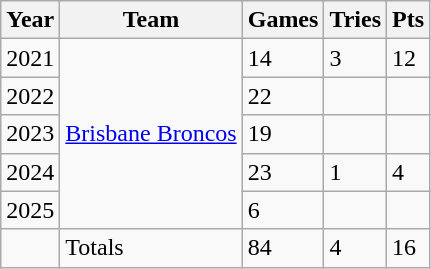<table class="wikitable">
<tr>
<th>Year</th>
<th>Team</th>
<th>Games</th>
<th>Tries</th>
<th>Pts</th>
</tr>
<tr>
<td>2021</td>
<td rowspan="5"> <a href='#'>Brisbane Broncos</a></td>
<td>14</td>
<td>3</td>
<td>12</td>
</tr>
<tr>
<td>2022</td>
<td>22</td>
<td></td>
<td></td>
</tr>
<tr>
<td>2023</td>
<td>19</td>
<td></td>
<td></td>
</tr>
<tr>
<td>2024</td>
<td>23</td>
<td>1</td>
<td>4</td>
</tr>
<tr>
<td>2025</td>
<td>6</td>
<td></td>
<td></td>
</tr>
<tr>
<td></td>
<td>Totals</td>
<td>84</td>
<td>4</td>
<td>16</td>
</tr>
</table>
